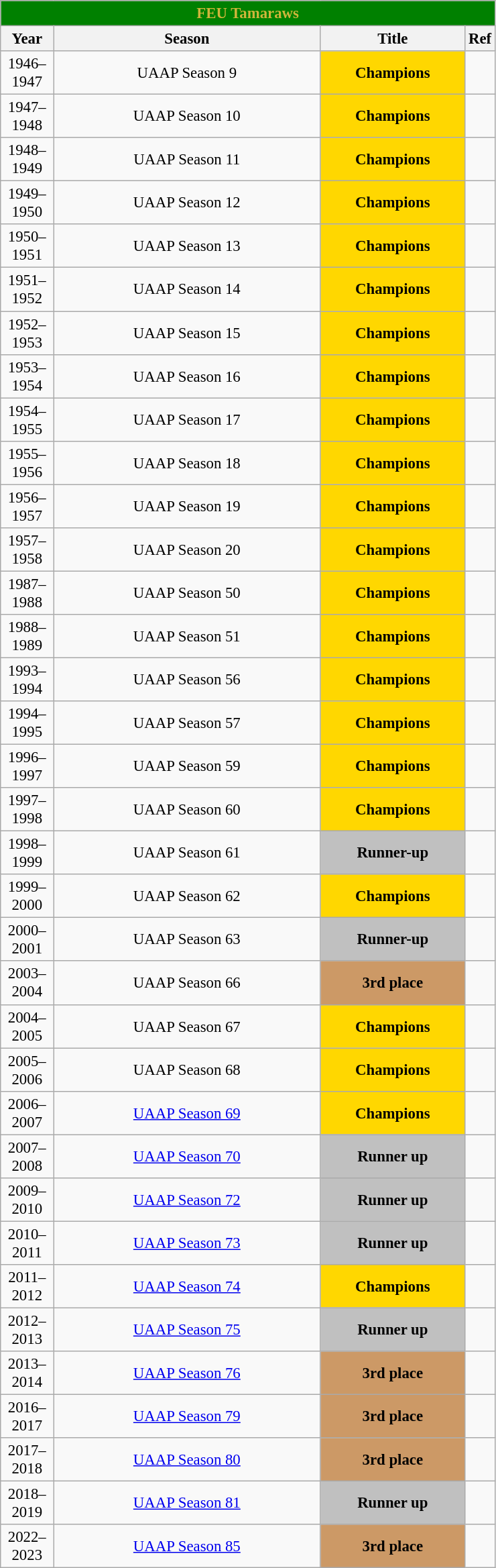<table class="wikitable sortable" style="font-size:95%; text-align:left;">
<tr>
<th colspan="4" style= "background: green; color: #CFB53B; text-align: center"><strong>FEU Tamaraws</strong></th>
</tr>
<tr style="background:#FFFFFF;">
<th style= "align=center; width:3em;">Year</th>
<th style= "align=center;width:17em;">Season</th>
<th style= "align=center; width:9em;">Title</th>
<th style= "align=center; width:1em;">Ref</th>
</tr>
<tr align=center>
<td>1946–1947</td>
<td>UAAP Season 9</td>
<td style="background:gold;"><strong>Champions</strong></td>
<td></td>
</tr>
<tr align=center>
<td>1947–1948</td>
<td>UAAP Season 10</td>
<td style="background:gold;"><strong>Champions</strong></td>
<td></td>
</tr>
<tr align=center>
<td>1948–1949</td>
<td>UAAP Season 11</td>
<td style="background:gold;"><strong>Champions</strong></td>
<td></td>
</tr>
<tr align=center>
<td>1949–1950</td>
<td>UAAP Season 12</td>
<td style="background:gold;"><strong>Champions</strong></td>
<td></td>
</tr>
<tr align=center>
<td>1950–1951</td>
<td>UAAP Season 13</td>
<td style="background:gold;"><strong>Champions</strong></td>
<td></td>
</tr>
<tr align=center>
<td>1951–1952</td>
<td>UAAP Season 14</td>
<td style="background:gold;"><strong>Champions</strong></td>
<td></td>
</tr>
<tr align=center>
<td>1952–1953</td>
<td>UAAP Season 15</td>
<td style="background:gold;"><strong>Champions</strong></td>
<td></td>
</tr>
<tr align=center>
<td>1953–1954</td>
<td>UAAP Season 16</td>
<td style="background:gold;"><strong>Champions</strong></td>
<td></td>
</tr>
<tr align=center>
<td>1954–1955</td>
<td>UAAP Season 17</td>
<td style="background:gold;"><strong>Champions</strong></td>
<td></td>
</tr>
<tr align=center>
<td>1955–1956</td>
<td>UAAP Season 18</td>
<td style="background:gold;"><strong>Champions</strong></td>
<td></td>
</tr>
<tr align=center>
<td>1956–1957</td>
<td>UAAP Season 19</td>
<td style="background:gold;"><strong>Champions</strong></td>
<td></td>
</tr>
<tr align=center>
<td>1957–1958</td>
<td>UAAP Season 20</td>
<td style="background:gold;"><strong>Champions</strong></td>
<td></td>
</tr>
<tr align=center>
<td>1987–1988</td>
<td>UAAP Season 50</td>
<td style="background:gold;"><strong>Champions</strong></td>
<td></td>
</tr>
<tr align=center>
<td>1988–1989</td>
<td>UAAP Season 51</td>
<td style="background:gold;"><strong>Champions</strong></td>
<td></td>
</tr>
<tr align=center>
<td>1993–1994</td>
<td>UAAP Season 56</td>
<td style="background:gold;"><strong>Champions</strong></td>
<td></td>
</tr>
<tr align=center>
<td>1994–1995</td>
<td>UAAP Season 57</td>
<td style="background:gold;"><strong>Champions</strong></td>
<td></td>
</tr>
<tr align=center>
<td>1996–1997</td>
<td>UAAP Season 59</td>
<td style="background:gold;"><strong>Champions</strong></td>
<td></td>
</tr>
<tr align=center>
<td>1997–1998</td>
<td>UAAP Season 60</td>
<td style="background:gold;"><strong>Champions</strong></td>
<td></td>
</tr>
<tr align=center>
<td>1998–1999</td>
<td>UAAP Season 61</td>
<td style="background:silver;"><strong>Runner-up</strong></td>
<td></td>
</tr>
<tr align=center>
<td>1999–2000</td>
<td>UAAP Season 62</td>
<td style="background:gold;"><strong>Champions</strong></td>
<td></td>
</tr>
<tr align=center>
<td>2000–2001</td>
<td>UAAP Season 63</td>
<td style="background:silver;"><strong>Runner-up</strong></td>
<td></td>
</tr>
<tr align=center>
<td>2003–2004</td>
<td>UAAP Season 66</td>
<td style="background: #c96;"><strong>3rd place</strong></td>
<td></td>
</tr>
<tr align=center>
<td>2004–2005</td>
<td>UAAP Season 67</td>
<td style="background:gold;"><strong>Champions</strong></td>
<td></td>
</tr>
<tr align=center>
<td>2005–2006</td>
<td>UAAP Season 68</td>
<td style="background:gold;"><strong>Champions</strong></td>
<td></td>
</tr>
<tr align=center>
<td>2006–2007</td>
<td><a href='#'>UAAP Season 69</a></td>
<td style="background:gold;"><strong>Champions</strong></td>
<td></td>
</tr>
<tr align=center>
<td>2007–2008</td>
<td><a href='#'>UAAP Season 70</a></td>
<td style="background:silver;"><strong>Runner up</strong></td>
<td></td>
</tr>
<tr align=center>
<td>2009–2010</td>
<td><a href='#'>UAAP Season 72</a></td>
<td style="background:silver;"><strong>Runner up</strong></td>
<td></td>
</tr>
<tr align=center>
<td>2010–2011</td>
<td><a href='#'>UAAP Season 73</a></td>
<td style="background:silver;"><strong>Runner up</strong></td>
<td></td>
</tr>
<tr align=center>
<td>2011–2012</td>
<td><a href='#'>UAAP Season 74</a></td>
<td style="background:gold;"><strong>Champions</strong></td>
<td></td>
</tr>
<tr align=center>
<td>2012–2013</td>
<td><a href='#'>UAAP Season 75</a></td>
<td style="background:silver;"><strong>Runner up</strong></td>
<td></td>
</tr>
<tr align=center>
<td>2013–2014</td>
<td><a href='#'>UAAP Season 76</a></td>
<td style="background: #c96;"><strong>3rd place</strong></td>
<td></td>
</tr>
<tr align=center>
<td>2016–2017</td>
<td><a href='#'>UAAP Season 79</a></td>
<td style="background: #c96;"><strong>3rd place</strong></td>
<td></td>
</tr>
<tr align=center>
<td>2017–2018</td>
<td><a href='#'>UAAP Season 80</a></td>
<td style="background: #c96;"><strong>3rd place</strong></td>
<td></td>
</tr>
<tr align=center>
<td>2018–2019</td>
<td><a href='#'>UAAP Season 81</a></td>
<td style="background:silver;"><strong>Runner up</strong></td>
<td></td>
</tr>
<tr align=center>
<td>2022–2023</td>
<td><a href='#'>UAAP Season 85</a></td>
<td style="background: #c96;"><strong>3rd place</strong></td>
<td></td>
</tr>
</table>
